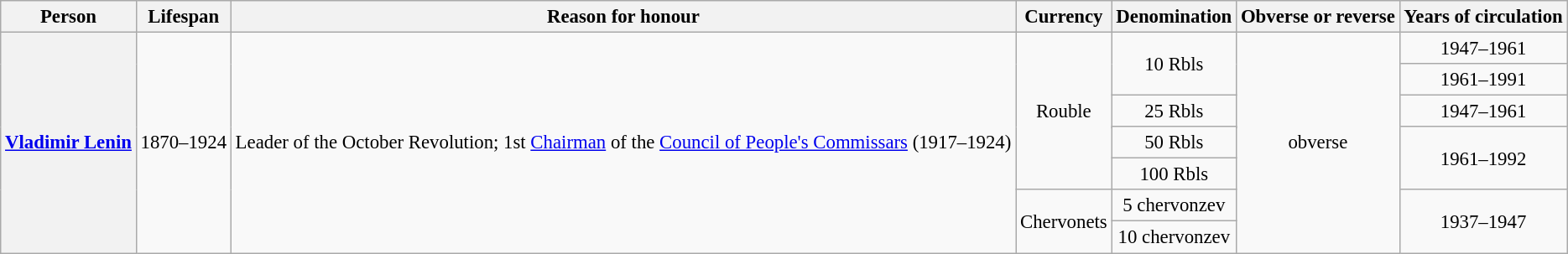<table class="wikitable" style="font-size:95%; text-align:center;">
<tr>
<th>Person</th>
<th>Lifespan</th>
<th>Reason for honour</th>
<th>Currency</th>
<th>Denomination</th>
<th>Obverse or reverse</th>
<th>Years of circulation</th>
</tr>
<tr>
<th rowspan="8"><a href='#'>Vladimir Lenin</a></th>
<td rowspan="8">1870–1924</td>
<td rowspan="8">Leader of the October Revolution; 1st <a href='#'>Chairman</a> of the <a href='#'>Council of People's Commissars</a> (1917–1924)</td>
<td rowspan="6">Rouble</td>
<td rowspan="2">10 Rbls</td>
<td rowspan="8">obverse</td>
<td>1947–1961</td>
</tr>
<tr>
<td>1961–1991</td>
</tr>
<tr>
<td rowspan="2">25 Rbls</td>
<td>1947–1961</td>
</tr>
<tr>
<td rowspan="3">1961–1992</td>
</tr>
<tr>
<td>50 Rbls</td>
</tr>
<tr>
<td>100 Rbls</td>
</tr>
<tr>
<td rowspan="2">Chervonets</td>
<td>5 chervonzev</td>
<td rowspan="2">1937–1947</td>
</tr>
<tr>
<td>10 chervonzev</td>
</tr>
</table>
